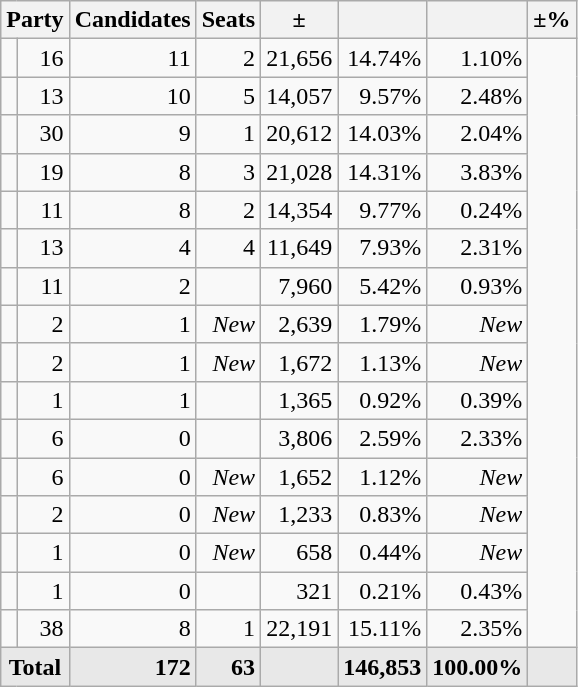<table class="wikitable sortable">
<tr>
<th colspan=2 align=center>Party</th>
<th>Candidates</th>
<th>Seats</th>
<th>±</th>
<th></th>
<th></th>
<th>±%</th>
</tr>
<tr>
<td></td>
<td align=right>16</td>
<td align=right>11</td>
<td align=right> 2</td>
<td align=right>21,656</td>
<td align=right>14.74%</td>
<td align=right> 1.10%</td>
</tr>
<tr>
<td></td>
<td align=right>13</td>
<td align=right>10</td>
<td align=right> 5</td>
<td align=right>14,057</td>
<td align=right>9.57%</td>
<td align=right> 2.48%</td>
</tr>
<tr>
<td></td>
<td align=right>30</td>
<td align=right>9</td>
<td align=right> 1</td>
<td align=right>20,612</td>
<td align=right>14.03%</td>
<td align=right> 2.04%</td>
</tr>
<tr>
<td></td>
<td align=right>19</td>
<td align=right>8</td>
<td align=right> 3</td>
<td align=right>21,028</td>
<td align=right>14.31%</td>
<td align=right> 3.83%</td>
</tr>
<tr>
<td></td>
<td align=right>11</td>
<td align=right>8</td>
<td align=right> 2</td>
<td align=right>14,354</td>
<td align=right>9.77%</td>
<td align=right> 0.24%</td>
</tr>
<tr>
<td></td>
<td align=right>13</td>
<td align=right>4</td>
<td align=right> 4</td>
<td align=right>11,649</td>
<td align=right>7.93%</td>
<td align=right> 2.31%</td>
</tr>
<tr>
<td></td>
<td align=right>11</td>
<td align=right>2</td>
<td align=right></td>
<td align=right>7,960</td>
<td align=right>5.42%</td>
<td align=right> 0.93%</td>
</tr>
<tr>
<td></td>
<td align=right>2</td>
<td align=right>1</td>
<td align=right><em>New</em></td>
<td align=right>2,639</td>
<td align=right>1.79%</td>
<td align=right><em>New</em></td>
</tr>
<tr>
<td></td>
<td align=right>2</td>
<td align=right>1</td>
<td align=right><em>New</em></td>
<td align=right>1,672</td>
<td align=right>1.13%</td>
<td align=right><em>New</em></td>
</tr>
<tr>
<td></td>
<td align=right>1</td>
<td align=right>1</td>
<td align=right></td>
<td align=right>1,365</td>
<td align=right>0.92%</td>
<td align=right> 0.39%</td>
</tr>
<tr>
<td></td>
<td align=right>6</td>
<td align=right>0</td>
<td align=right></td>
<td align=right>3,806</td>
<td align=right>2.59%</td>
<td align=right> 2.33%</td>
</tr>
<tr>
<td></td>
<td align=right>6</td>
<td align=right>0</td>
<td align=right><em>New</em></td>
<td align=right>1,652</td>
<td align=right>1.12%</td>
<td align=right><em>New</em></td>
</tr>
<tr>
<td></td>
<td align=right>2</td>
<td align=right>0</td>
<td align=right><em>New</em></td>
<td align=right>1,233</td>
<td align=right>0.83%</td>
<td align=right><em>New</em></td>
</tr>
<tr>
<td></td>
<td align=right>1</td>
<td align=right>0</td>
<td align=right><em>New</em></td>
<td align=right>658</td>
<td align=right>0.44%</td>
<td align=right><em>New</em></td>
</tr>
<tr>
<td></td>
<td align=right>1</td>
<td align=right>0</td>
<td align=right></td>
<td align=right>321</td>
<td align=right>0.21%</td>
<td align=right> 0.43%</td>
</tr>
<tr>
<td></td>
<td align=right>38</td>
<td align=right>8</td>
<td align=right> 1</td>
<td align=right>22,191</td>
<td align=right>15.11%</td>
<td align=right> 2.35%</td>
</tr>
<tr style="font-weight:bold; background:rgb(232,232,232);">
<td colspan=2 align=center>Total</td>
<td align=right>172</td>
<td align=right>63</td>
<td align=center></td>
<td align=right>146,853</td>
<td align=center>100.00%</td>
<td></td>
</tr>
</table>
